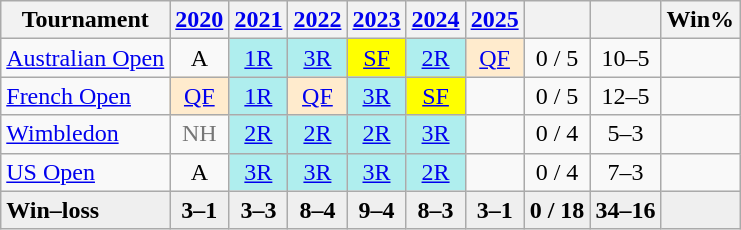<table class="wikitable" style="text-align:center">
<tr>
<th>Tournament</th>
<th><a href='#'>2020</a></th>
<th><a href='#'>2021</a></th>
<th><a href='#'>2022</a></th>
<th><a href='#'>2023</a></th>
<th><a href='#'>2024</a></th>
<th><a href='#'>2025</a></th>
<th></th>
<th></th>
<th>Win%</th>
</tr>
<tr>
<td align="left"><a href='#'>Australian Open</a></td>
<td>A</td>
<td bgcolor=afeeee><a href='#'>1R</a></td>
<td bgcolor=afeeee><a href='#'>3R</a></td>
<td bgcolor=yellow><a href='#'>SF</a></td>
<td bgcolor=afeeee><a href='#'>2R</a></td>
<td bgcolor=ffebcd><a href='#'>QF</a></td>
<td>0 / 5</td>
<td>10–5</td>
<td></td>
</tr>
<tr>
<td align="left"><a href='#'>French Open</a></td>
<td bgcolor=ffebcd><a href='#'>QF</a></td>
<td bgcolor=afeeee><a href='#'>1R</a></td>
<td bgcolor=ffebcd><a href='#'>QF</a></td>
<td bgcolor=afeeee><a href='#'>3R</a></td>
<td bgcolor=yellow><a href='#'>SF</a></td>
<td></td>
<td>0 / 5</td>
<td>12–5</td>
<td></td>
</tr>
<tr>
<td align="left"><a href='#'>Wimbledon</a></td>
<td style="color:#767676">NH</td>
<td bgcolor=afeeee><a href='#'>2R</a></td>
<td bgcolor=afeeee><a href='#'>2R</a></td>
<td bgcolor=afeeee><a href='#'>2R</a></td>
<td bgcolor=afeeee><a href='#'>3R</a></td>
<td></td>
<td>0 / 4</td>
<td>5–3</td>
<td></td>
</tr>
<tr>
<td align="left"><a href='#'>US Open</a></td>
<td>A</td>
<td bgcolor=afeeee><a href='#'>3R</a></td>
<td bgcolor=afeeee><a href='#'>3R</a></td>
<td bgcolor=afeeee><a href='#'>3R</a></td>
<td bgcolor=afeeee><a href='#'>2R</a></td>
<td></td>
<td>0 / 4</td>
<td>7–3</td>
<td></td>
</tr>
<tr style="font-weight:bold;background:#efefef">
<td style="text-align:left">Win–loss</td>
<td>3–1</td>
<td>3–3</td>
<td>8–4</td>
<td>9–4</td>
<td>8–3</td>
<td>3–1</td>
<td>0 / 18</td>
<td>34–16</td>
<td></td>
</tr>
</table>
